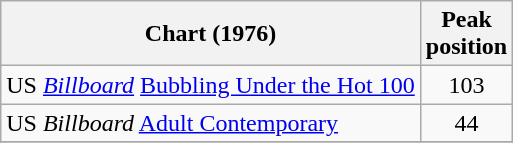<table class="wikitable sortable">
<tr>
<th>Chart (1976)</th>
<th>Peak<br>position</th>
</tr>
<tr>
<td>US <em><a href='#'>Billboard</a></em> <a href='#'>Bubbling Under the Hot 100</a></td>
<td style="text-align:center;">103</td>
</tr>
<tr>
<td>US <em>Billboard</em> <a href='#'>Adult Contemporary</a></td>
<td style="text-align:center;">44</td>
</tr>
<tr>
</tr>
</table>
